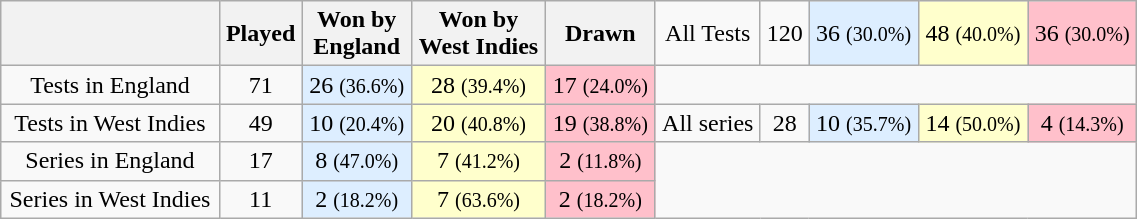<table class="wikitable"  style="text-align:center; width:60%;">
<tr>
<th></th>
<th>Played</th>
<th>Won by<br>England</th>
<th>Won by<br>West Indies</th>
<th>Drawn<br></th>
<td>All Tests</td>
<td>120</td>
<td style="background:#def;">36 <small> (30.0%)</small></td>
<td style="background:#ffc;">48 <small> (40.0%)</small></td>
<td style="background:pink;">36 <small> (30.0%)</small></td>
</tr>
<tr>
<td>Tests in England</td>
<td>71</td>
<td style="background:#def;">26 <small> (36.6%)</small></td>
<td style="background:#ffc;">28 <small> (39.4%)</small></td>
<td style="background:pink;">17 <small> (24.0%)</small></td>
</tr>
<tr>
<td>Tests in West Indies</td>
<td>49</td>
<td style="background:#def;">10 <small> (20.4%)</small></td>
<td style="background:#ffc;">20 <small> (40.8%)</small></td>
<td style="background:pink;">19 <small> (38.8%)</small><br></td>
<td>All series</td>
<td>28</td>
<td style="background:#def;">10 <small> (35.7%)</small></td>
<td style="background:#ffc;">14 <small> (50.0%)</small></td>
<td style="background:pink;">4 <small> (14.3%)</small></td>
</tr>
<tr>
<td>Series in England</td>
<td>17</td>
<td style="background:#def;">8 <small> (47.0%)</small></td>
<td style="background:#ffc;">7 <small> (41.2%)</small></td>
<td style="background:pink;">2 <small> (11.8%)</small></td>
</tr>
<tr>
<td>Series in West Indies</td>
<td>11</td>
<td style="background:#def;">2 <small> (18.2%)</small></td>
<td style="background:#ffc;">7 <small> (63.6%)</small></td>
<td style="background:pink;">2 <small> (18.2%)</small></td>
</tr>
</table>
